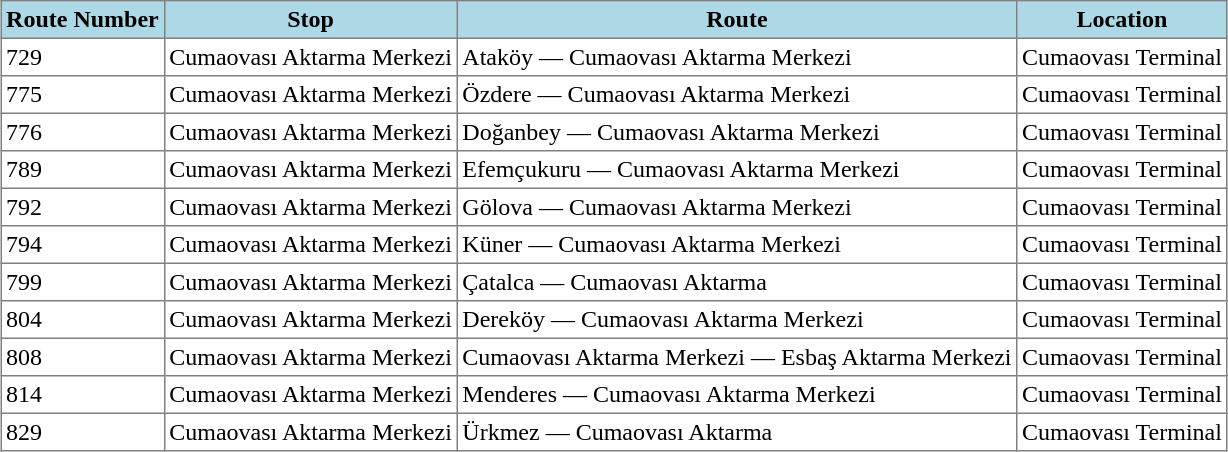<table class="toccolours" cellpadding="3" border="1" style="margin:1em auto; border-collapse:collapse">
<tr style="background:lightblue;">
<th>Route Number</th>
<th>Stop</th>
<th>Route</th>
<th>Location</th>
</tr>
<tr>
<td>729</td>
<td>Cumaovası Aktarma Merkezi</td>
<td>Ataköy — Cumaovası Aktarma Merkezi</td>
<td>Cumaovası Terminal</td>
</tr>
<tr>
<td>775</td>
<td>Cumaovası Aktarma Merkezi</td>
<td>Özdere — Cumaovası Aktarma Merkezi</td>
<td>Cumaovası Terminal</td>
</tr>
<tr>
<td>776</td>
<td>Cumaovası Aktarma Merkezi</td>
<td>Doğanbey — Cumaovası Aktarma Merkezi</td>
<td>Cumaovası Terminal</td>
</tr>
<tr>
<td>789</td>
<td>Cumaovası Aktarma Merkezi</td>
<td>Efemçukuru — Cumaovası Aktarma Merkezi</td>
<td>Cumaovası Terminal</td>
</tr>
<tr>
<td>792</td>
<td>Cumaovası Aktarma Merkezi</td>
<td>Gölova — Cumaovası Aktarma Merkezi</td>
<td>Cumaovası Terminal</td>
</tr>
<tr>
<td>794</td>
<td>Cumaovası Aktarma Merkezi</td>
<td>Küner — Cumaovası Aktarma Merkezi</td>
<td>Cumaovası Terminal</td>
</tr>
<tr>
<td>799</td>
<td>Cumaovası Aktarma Merkezi</td>
<td>Çatalca — Cumaovası Aktarma</td>
<td>Cumaovası Terminal</td>
</tr>
<tr>
<td>804</td>
<td>Cumaovası Aktarma Merkezi</td>
<td>Dereköy — Cumaovası Aktarma Merkezi</td>
<td>Cumaovası Terminal</td>
</tr>
<tr>
<td>808</td>
<td>Cumaovası Aktarma Merkezi</td>
<td>Cumaovası Aktarma Merkezi — Esbaş Aktarma Merkezi</td>
<td>Cumaovası Terminal</td>
</tr>
<tr>
<td>814</td>
<td>Cumaovası Aktarma Merkezi</td>
<td>Menderes — Cumaovası Aktarma Merkezi</td>
<td>Cumaovası Terminal</td>
</tr>
<tr>
<td>829</td>
<td>Cumaovası Aktarma Merkezi</td>
<td>Ürkmez — Cumaovası Aktarma</td>
<td>Cumaovası Terminal</td>
</tr>
</table>
